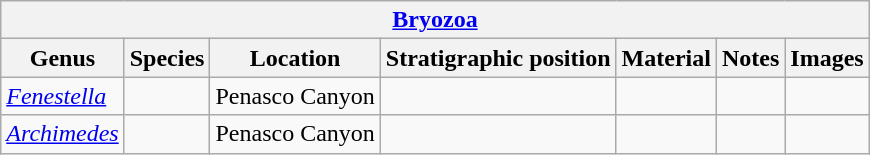<table class="wikitable sortable">
<tr>
<th colspan="7" align="center"><strong><a href='#'>Bryozoa</a></strong></th>
</tr>
<tr>
<th>Genus</th>
<th>Species</th>
<th>Location</th>
<th>Stratigraphic position</th>
<th>Material</th>
<th>Notes</th>
<th>Images</th>
</tr>
<tr>
<td><em><a href='#'>Fenestella</a></em></td>
<td></td>
<td>Penasco Canyon</td>
<td></td>
<td></td>
<td></td>
<td></td>
</tr>
<tr>
<td><em><a href='#'>Archimedes</a></em></td>
<td></td>
<td>Penasco Canyon</td>
<td></td>
<td></td>
<td></td>
<td></td>
</tr>
</table>
